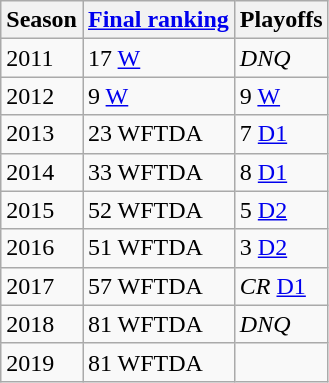<table class="wikitable sortable">
<tr>
<th>Season</th>
<th><a href='#'>Final ranking</a></th>
<th>Playoffs</th>
</tr>
<tr>
<td>2011</td>
<td>17 <a href='#'>W</a></td>
<td><em>DNQ</em></td>
</tr>
<tr>
<td>2012</td>
<td>9 <a href='#'>W</a></td>
<td>9 <a href='#'>W</a></td>
</tr>
<tr>
<td>2013</td>
<td>23 WFTDA</td>
<td>7 <a href='#'>D1</a></td>
</tr>
<tr>
<td>2014</td>
<td>33 WFTDA</td>
<td>8 <a href='#'>D1</a></td>
</tr>
<tr>
<td>2015</td>
<td>52 WFTDA</td>
<td>5 <a href='#'>D2</a></td>
</tr>
<tr>
<td>2016</td>
<td>51 WFTDA</td>
<td>3 <a href='#'>D2</a></td>
</tr>
<tr>
<td>2017</td>
<td>57 WFTDA</td>
<td><em>CR</em> <a href='#'>D1</a></td>
</tr>
<tr>
<td>2018</td>
<td>81 WFTDA</td>
<td><em>DNQ</em></td>
</tr>
<tr>
<td>2019</td>
<td>81 WFTDA</td>
<td></td>
</tr>
</table>
